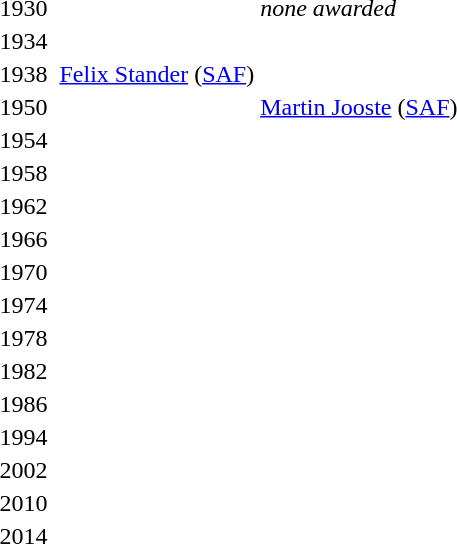<table>
<tr>
<td>1930</td>
<td></td>
<td></td>
<td><em>none awarded</em></td>
</tr>
<tr>
<td>1934</td>
<td></td>
<td></td>
<td></td>
</tr>
<tr>
<td>1938</td>
<td></td>
<td> <a href='#'>Felix Stander</a> <span>(<a href='#'>SAF</a>)</span></td>
<td></td>
</tr>
<tr>
<td>1950</td>
<td></td>
<td></td>
<td> <a href='#'>Martin Jooste</a> <span>(<a href='#'>SAF</a>)</span></td>
</tr>
<tr>
<td>1954</td>
<td></td>
<td></td>
<td></td>
</tr>
<tr>
<td>1958</td>
<td></td>
<td></td>
<td></td>
</tr>
<tr>
<td>1962</td>
<td></td>
<td></td>
<td></td>
</tr>
<tr>
<td>1966</td>
<td></td>
<td></td>
<td></td>
</tr>
<tr>
<td>1970</td>
<td></td>
<td></td>
<td></td>
</tr>
<tr>
<td>1974</td>
<td></td>
<td></td>
<td></td>
</tr>
<tr>
<td>1978</td>
<td></td>
<td></td>
<td></td>
</tr>
<tr>
<td>1982</td>
<td></td>
<td></td>
<td></td>
</tr>
<tr>
<td>1986</td>
<td></td>
<td></td>
<td></td>
</tr>
<tr>
<td>1994</td>
<td></td>
<td></td>
<td></td>
</tr>
<tr>
<td>2002</td>
<td></td>
<td></td>
<td></td>
</tr>
<tr>
<td>2010<br></td>
<td></td>
<td></td>
<td></td>
</tr>
<tr>
<td rowspan=2>2014<br></td>
<td rowspan=2></td>
<td rowspan=2></td>
<td></td>
</tr>
<tr>
<td></td>
</tr>
</table>
